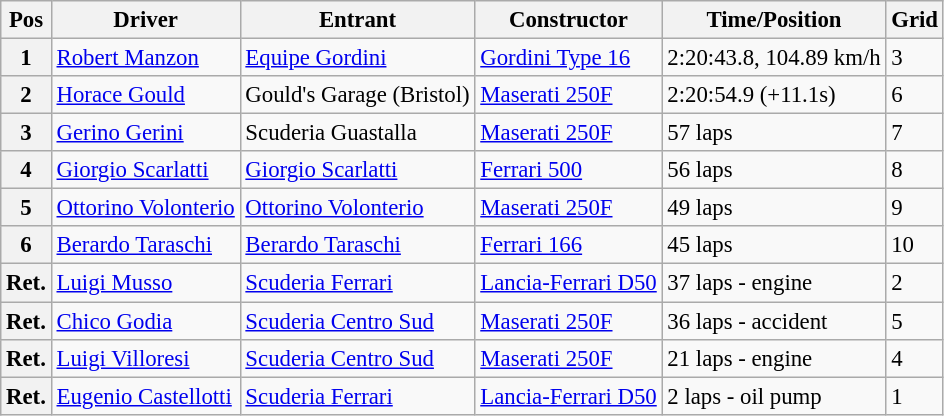<table class="wikitable" style="font-size: 95%">
<tr>
<th>Pos</th>
<th>Driver</th>
<th>Entrant</th>
<th>Constructor</th>
<th>Time/Position</th>
<th>Grid</th>
</tr>
<tr>
<th>1</th>
<td> <a href='#'>Robert Manzon</a></td>
<td><a href='#'>Equipe Gordini</a></td>
<td><a href='#'>Gordini Type 16</a></td>
<td>2:20:43.8, 104.89 km/h</td>
<td>3</td>
</tr>
<tr>
<th>2</th>
<td> <a href='#'>Horace Gould</a></td>
<td>Gould's Garage (Bristol)</td>
<td><a href='#'>Maserati 250F</a></td>
<td>2:20:54.9 (+11.1s)</td>
<td>6</td>
</tr>
<tr>
<th>3</th>
<td> <a href='#'>Gerino Gerini</a></td>
<td>Scuderia Guastalla</td>
<td><a href='#'>Maserati 250F</a></td>
<td>57 laps</td>
<td>7</td>
</tr>
<tr>
<th>4</th>
<td> <a href='#'>Giorgio Scarlatti</a></td>
<td><a href='#'>Giorgio Scarlatti</a></td>
<td><a href='#'>Ferrari 500</a></td>
<td>56 laps</td>
<td>8</td>
</tr>
<tr>
<th>5</th>
<td> <a href='#'>Ottorino Volonterio</a></td>
<td><a href='#'>Ottorino Volonterio</a></td>
<td><a href='#'>Maserati 250F</a></td>
<td>49 laps</td>
<td>9</td>
</tr>
<tr>
<th>6</th>
<td> <a href='#'>Berardo Taraschi</a></td>
<td><a href='#'>Berardo Taraschi</a></td>
<td><a href='#'>Ferrari 166</a></td>
<td>45 laps</td>
<td>10</td>
</tr>
<tr>
<th>Ret.</th>
<td> <a href='#'>Luigi Musso</a></td>
<td><a href='#'>Scuderia Ferrari</a></td>
<td><a href='#'>Lancia-Ferrari D50</a></td>
<td>37 laps - engine</td>
<td>2</td>
</tr>
<tr>
<th>Ret.</th>
<td> <a href='#'>Chico Godia</a></td>
<td><a href='#'>Scuderia Centro Sud</a></td>
<td><a href='#'>Maserati 250F</a></td>
<td>36 laps - accident</td>
<td>5</td>
</tr>
<tr>
<th>Ret.</th>
<td> <a href='#'>Luigi Villoresi</a></td>
<td><a href='#'>Scuderia Centro Sud</a></td>
<td><a href='#'>Maserati 250F</a></td>
<td>21 laps - engine</td>
<td>4</td>
</tr>
<tr>
<th>Ret.</th>
<td> <a href='#'>Eugenio Castellotti</a></td>
<td><a href='#'>Scuderia Ferrari</a></td>
<td><a href='#'>Lancia-Ferrari D50</a></td>
<td>2 laps - oil pump</td>
<td>1</td>
</tr>
</table>
